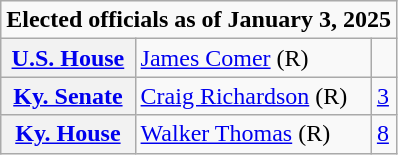<table class=wikitable>
<tr>
<td colspan="3"><strong>Elected officials as of January 3, 2025</strong></td>
</tr>
<tr>
<th scope=row><a href='#'>U.S. House</a></th>
<td><a href='#'>James Comer</a> (R)</td>
<td></td>
</tr>
<tr>
<th scope=row><a href='#'>Ky. Senate</a></th>
<td><a href='#'>Craig Richardson</a> (R)</td>
<td><a href='#'>3</a></td>
</tr>
<tr>
<th scope=row><a href='#'>Ky. House</a></th>
<td><a href='#'>Walker Thomas</a> (R)</td>
<td><a href='#'>8</a></td>
</tr>
</table>
